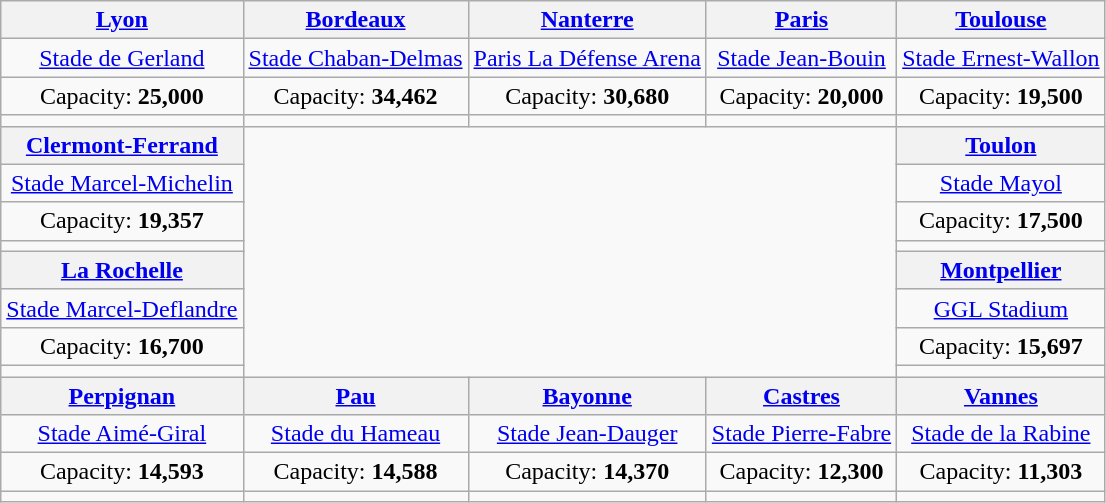<table class="wikitable" style="text-align:center">
<tr>
<th><a href='#'>Lyon</a></th>
<th><a href='#'>Bordeaux</a></th>
<th><a href='#'>Nanterre</a></th>
<th><a href='#'>Paris</a></th>
<th><a href='#'>Toulouse</a></th>
</tr>
<tr>
<td><a href='#'>Stade de Gerland</a></td>
<td><a href='#'>Stade Chaban-Delmas</a></td>
<td><a href='#'>Paris La Défense Arena</a></td>
<td><a href='#'>Stade Jean-Bouin</a></td>
<td><a href='#'>Stade Ernest-Wallon</a></td>
</tr>
<tr>
<td>Capacity: <strong>25,000</strong></td>
<td>Capacity: <strong>34,462</strong></td>
<td>Capacity: <strong>30,680</strong></td>
<td>Capacity: <strong>20,000</strong></td>
<td>Capacity: <strong>19,500</strong></td>
</tr>
<tr>
<td></td>
<td></td>
<td></td>
<td></td>
<td></td>
</tr>
<tr>
<th><a href='#'>Clermont-Ferrand</a></th>
<td colspan=3 rowspan=8></td>
<th><a href='#'>Toulon</a></th>
</tr>
<tr>
<td><a href='#'>Stade Marcel-Michelin</a></td>
<td><a href='#'>Stade Mayol</a></td>
</tr>
<tr>
<td>Capacity: <strong>19,357</strong></td>
<td>Capacity: <strong>17,500</strong></td>
</tr>
<tr>
<td></td>
<td></td>
</tr>
<tr>
<th><a href='#'>La Rochelle</a></th>
<th><a href='#'>Montpellier</a></th>
</tr>
<tr>
<td><a href='#'>Stade Marcel-Deflandre</a></td>
<td><a href='#'>GGL Stadium</a></td>
</tr>
<tr>
<td>Capacity: <strong>16,700</strong></td>
<td>Capacity: <strong>15,697</strong></td>
</tr>
<tr>
<td></td>
<td></td>
</tr>
<tr>
<th><a href='#'>Perpignan</a></th>
<th><a href='#'>Pau</a></th>
<th><a href='#'>Bayonne</a></th>
<th><a href='#'>Castres</a></th>
<th><a href='#'>Vannes</a></th>
</tr>
<tr>
<td><a href='#'>Stade Aimé-Giral</a></td>
<td><a href='#'>Stade du Hameau</a></td>
<td><a href='#'>Stade Jean-Dauger</a></td>
<td><a href='#'>Stade Pierre-Fabre</a></td>
<td><a href='#'>Stade de la Rabine</a></td>
</tr>
<tr>
<td>Capacity: <strong>14,593</strong></td>
<td>Capacity: <strong>14,588</strong></td>
<td>Capacity: <strong>14,370</strong></td>
<td>Capacity: <strong>12,300</strong></td>
<td>Capacity: <strong>11,303</strong></td>
</tr>
<tr>
<td></td>
<td></td>
<td></td>
<td></td>
<td></td>
</tr>
</table>
